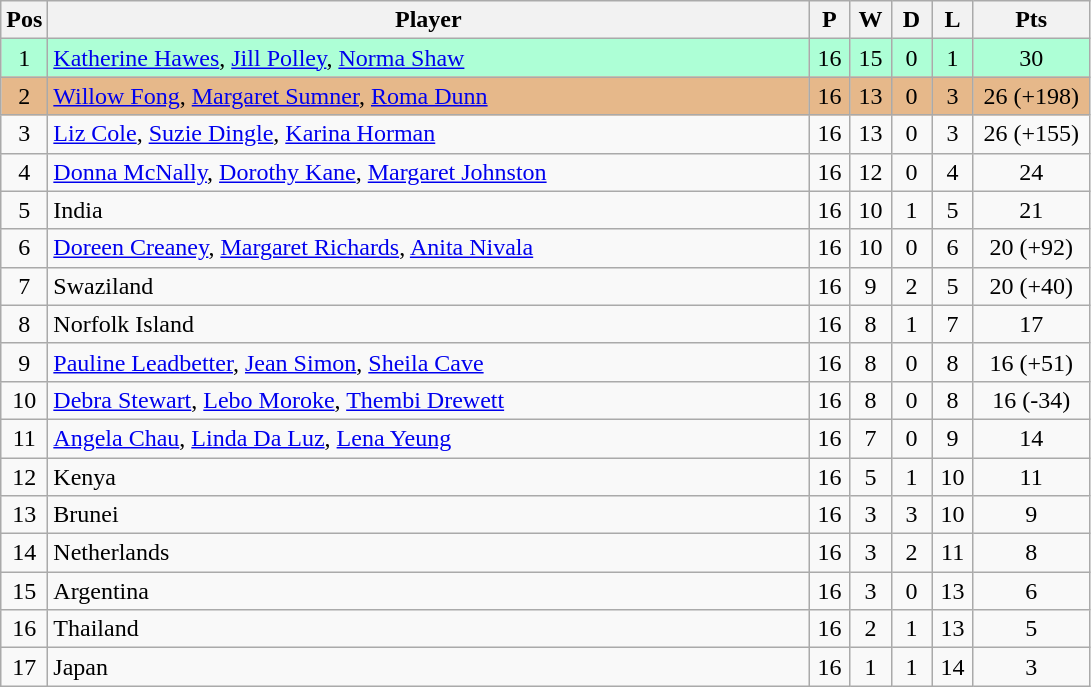<table class="wikitable" style="font-size: 100%">
<tr>
<th width=20>Pos</th>
<th width=500>Player</th>
<th width=20>P</th>
<th width=20>W</th>
<th width=20>D</th>
<th width=20>L</th>
<th width=70>Pts</th>
</tr>
<tr align=center style="background: #ADFFD6;">
<td>1</td>
<td align="left"> <a href='#'>Katherine Hawes</a>, <a href='#'>Jill Polley</a>, <a href='#'>Norma Shaw</a></td>
<td>16</td>
<td>15</td>
<td>0</td>
<td>1</td>
<td>30</td>
</tr>
<tr align=center style="background: #E6B88A;">
<td>2</td>
<td align="left"> <a href='#'>Willow Fong</a>, <a href='#'>Margaret Sumner</a>, <a href='#'>Roma Dunn</a></td>
<td>16</td>
<td>13</td>
<td>0</td>
<td>3</td>
<td>26 (+198)</td>
</tr>
<tr align=center>
<td>3</td>
<td align="left"> <a href='#'>Liz Cole</a>, <a href='#'>Suzie Dingle</a>, <a href='#'>Karina Horman</a></td>
<td>16</td>
<td>13</td>
<td>0</td>
<td>3</td>
<td>26 (+155)</td>
</tr>
<tr align=center>
<td>4</td>
<td align="left"> <a href='#'>Donna McNally</a>, <a href='#'>Dorothy Kane</a>, <a href='#'>Margaret Johnston</a></td>
<td>16</td>
<td>12</td>
<td>0</td>
<td>4</td>
<td>24</td>
</tr>
<tr align=center>
<td>5</td>
<td align="left"> India</td>
<td>16</td>
<td>10</td>
<td>1</td>
<td>5</td>
<td>21</td>
</tr>
<tr align=center>
<td>6</td>
<td align="left"> <a href='#'>Doreen Creaney</a>, <a href='#'>Margaret Richards</a>, <a href='#'>Anita Nivala</a></td>
<td>16</td>
<td>10</td>
<td>0</td>
<td>6</td>
<td>20 (+92)</td>
</tr>
<tr align=center>
<td>7</td>
<td align="left"> Swaziland</td>
<td>16</td>
<td>9</td>
<td>2</td>
<td>5</td>
<td>20 (+40)</td>
</tr>
<tr align=center>
<td>8</td>
<td align="left"> Norfolk Island</td>
<td>16</td>
<td>8</td>
<td>1</td>
<td>7</td>
<td>17</td>
</tr>
<tr align=center>
<td>9</td>
<td align="left"> <a href='#'>Pauline Leadbetter</a>, <a href='#'>Jean Simon</a>, <a href='#'>Sheila Cave</a></td>
<td>16</td>
<td>8</td>
<td>0</td>
<td>8</td>
<td>16 (+51)</td>
</tr>
<tr align=center>
<td>10</td>
<td align="left"> <a href='#'>Debra Stewart</a>, <a href='#'>Lebo Moroke</a>, <a href='#'>Thembi Drewett</a></td>
<td>16</td>
<td>8</td>
<td>0</td>
<td>8</td>
<td>16 (-34)</td>
</tr>
<tr align=center>
<td>11</td>
<td align="left"> <a href='#'>Angela Chau</a>, <a href='#'>Linda Da Luz</a>, <a href='#'>Lena Yeung</a></td>
<td>16</td>
<td>7</td>
<td>0</td>
<td>9</td>
<td>14</td>
</tr>
<tr align=center>
<td>12</td>
<td align="left"> Kenya</td>
<td>16</td>
<td>5</td>
<td>1</td>
<td>10</td>
<td>11</td>
</tr>
<tr align=center>
<td>13</td>
<td align="left"> Brunei</td>
<td>16</td>
<td>3</td>
<td>3</td>
<td>10</td>
<td>9</td>
</tr>
<tr align=center>
<td>14</td>
<td align="left"> Netherlands</td>
<td>16</td>
<td>3</td>
<td>2</td>
<td>11</td>
<td>8</td>
</tr>
<tr align=center>
<td>15</td>
<td align="left"> Argentina</td>
<td>16</td>
<td>3</td>
<td>0</td>
<td>13</td>
<td>6</td>
</tr>
<tr align=center>
<td>16</td>
<td align="left"> Thailand</td>
<td>16</td>
<td>2</td>
<td>1</td>
<td>13</td>
<td>5</td>
</tr>
<tr align=center>
<td>17</td>
<td align="left"> Japan</td>
<td>16</td>
<td>1</td>
<td>1</td>
<td>14</td>
<td>3</td>
</tr>
</table>
